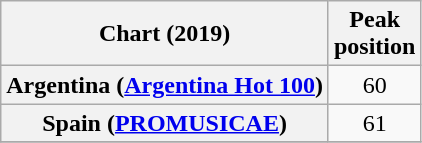<table class="wikitable sortable plainrowheaders" style="text-align:center">
<tr>
<th scope="col">Chart (2019)</th>
<th scope="col">Peak<br>position</th>
</tr>
<tr>
<th scope="row">Argentina (<a href='#'>Argentina Hot 100</a>)</th>
<td>60</td>
</tr>
<tr>
<th scope="row">Spain (<a href='#'>PROMUSICAE</a>)</th>
<td>61</td>
</tr>
<tr>
</tr>
</table>
